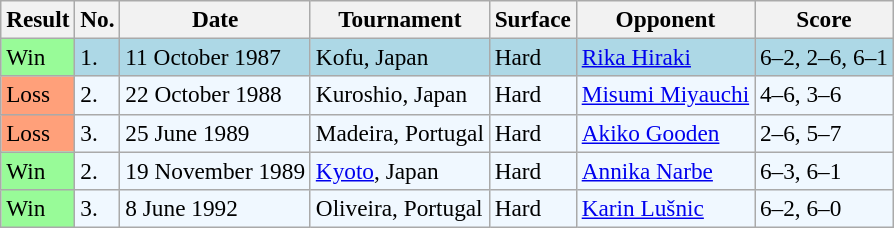<table class="sortable wikitable" style=font-size:97%>
<tr>
<th>Result</th>
<th>No.</th>
<th>Date</th>
<th>Tournament</th>
<th>Surface</th>
<th>Opponent</th>
<th>Score</th>
</tr>
<tr style="background:lightblue;">
<td style="background:#98fb98;">Win</td>
<td>1.</td>
<td>11 October 1987</td>
<td>Kofu, Japan</td>
<td>Hard</td>
<td> <a href='#'>Rika Hiraki</a></td>
<td>6–2, 2–6, 6–1</td>
</tr>
<tr bgcolor=f0f8ff>
<td style="background:#ffa07a;">Loss</td>
<td>2.</td>
<td>22 October 1988</td>
<td>Kuroshio, Japan</td>
<td>Hard</td>
<td> <a href='#'>Misumi Miyauchi</a></td>
<td>4–6, 3–6</td>
</tr>
<tr bgcolor=f0f8ff>
<td style="background:#ffa07a;">Loss</td>
<td>3.</td>
<td>25 June 1989</td>
<td>Madeira, Portugal</td>
<td>Hard</td>
<td> <a href='#'>Akiko Gooden</a></td>
<td>2–6, 5–7</td>
</tr>
<tr bgcolor=f0f8ff>
<td style="background:#98fb98;">Win</td>
<td>2.</td>
<td>19 November 1989</td>
<td><a href='#'>Kyoto</a>, Japan</td>
<td>Hard</td>
<td> <a href='#'>Annika Narbe</a></td>
<td>6–3, 6–1</td>
</tr>
<tr style="background:#f0f8ff;">
<td style="background:#98fb98;">Win</td>
<td>3.</td>
<td>8 June 1992</td>
<td>Oliveira, Portugal</td>
<td>Hard</td>
<td> <a href='#'>Karin Lušnic</a></td>
<td>6–2, 6–0</td>
</tr>
</table>
